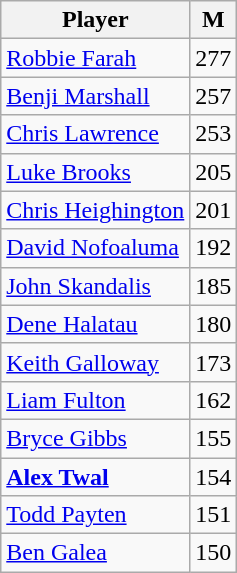<table class="wikitable" style="text-align:left;">
<tr>
<th>Player</th>
<th>M</th>
</tr>
<tr>
<td><a href='#'>Robbie Farah</a></td>
<td style="text-align:left;">277</td>
</tr>
<tr>
<td><a href='#'>Benji Marshall</a></td>
<td style="text-align:left;">257</td>
</tr>
<tr>
<td><a href='#'>Chris Lawrence</a></td>
<td style="text-align:left;">253</td>
</tr>
<tr>
<td><a href='#'>Luke Brooks</a></td>
<td style="text-align:left;">205</td>
</tr>
<tr>
<td><a href='#'>Chris Heighington</a></td>
<td style="text-align:left;">201</td>
</tr>
<tr>
<td><a href='#'>David Nofoaluma</a></td>
<td style="text-align:left;">192</td>
</tr>
<tr>
<td><a href='#'>John Skandalis</a></td>
<td style="text-align:left;">185</td>
</tr>
<tr>
<td><a href='#'>Dene Halatau</a></td>
<td style="text-align:left;">180</td>
</tr>
<tr>
<td><a href='#'>Keith Galloway</a></td>
<td style="text-align:left;">173</td>
</tr>
<tr>
<td><a href='#'>Liam Fulton</a></td>
<td style="text-align:left;">162</td>
</tr>
<tr>
<td><a href='#'>Bryce Gibbs</a></td>
<td style="text-align:left;">155</td>
</tr>
<tr>
<td><strong><a href='#'>Alex Twal</a></strong></td>
<td style="text-align:left;">154</td>
</tr>
<tr>
<td><a href='#'>Todd Payten</a></td>
<td style="text-align:left;">151</td>
</tr>
<tr>
<td><a href='#'>Ben Galea</a></td>
<td style="text-align:left;">150</td>
</tr>
</table>
